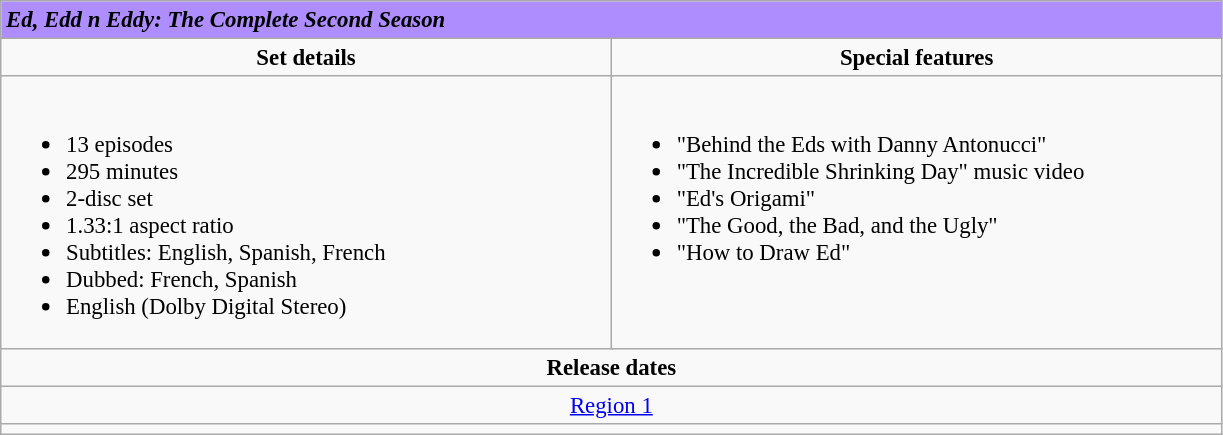<table class="wikitable" style="font-size: 95%;">
<tr style="background:#AE8EFE; color:black;">
<td colspan="8"><strong><em>Ed, Edd n Eddy: The Complete Second Season</em></strong></td>
</tr>
<tr valign="top">
<td align="center" width="400" colspan="4"><strong>Set details</strong></td>
<td width="400" align="center" colspan="4"><strong>Special features</strong></td>
</tr>
<tr valign="top">
<td colspan="4" align="left" width="400"><br><ul><li>13 episodes</li><li>295 minutes</li><li>2-disc set</li><li>1.33:1 aspect ratio</li><li>Subtitles: English, Spanish, French</li><li>Dubbed: French, Spanish</li><li>English (Dolby Digital Stereo)</li></ul></td>
<td colspan="4" align="left" width="400"><br><ul><li>"Behind the Eds with Danny Antonucci"</li><li>"The Incredible Shrinking Day" music video</li><li>"Ed's Origami"</li><li>"The Good, the Bad, and the Ugly"</li><li>"How to Draw Ed"</li></ul></td>
</tr>
<tr>
<td colspan="8" align="center"><strong>Release dates</strong></td>
</tr>
<tr>
<td align="center" rowspan="1" colspan="8" align="center"><a href='#'>Region 1</a></td>
</tr>
<tr>
<td align="center" colspan="8" align="center"></td>
</tr>
</table>
